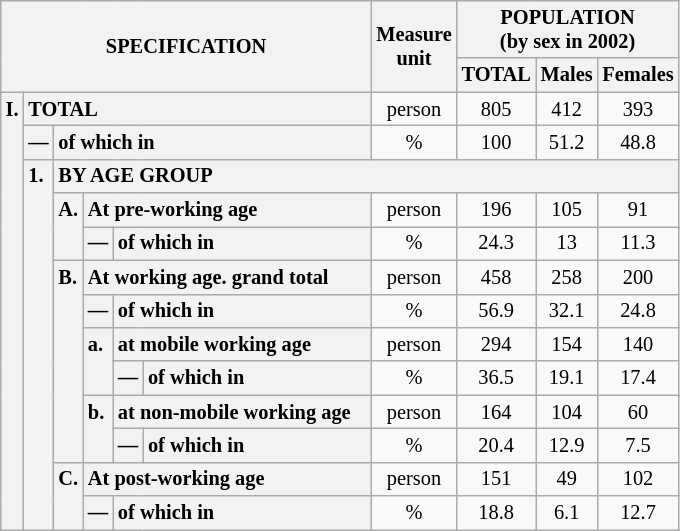<table class="wikitable" style="font-size:85%; text-align:center">
<tr>
<th rowspan="2" colspan="6">SPECIFICATION</th>
<th rowspan="2">Measure<br> unit</th>
<th colspan="3" rowspan="1">POPULATION<br> (by sex in 2002)</th>
</tr>
<tr>
<th>TOTAL</th>
<th>Males</th>
<th>Females</th>
</tr>
<tr>
<th style="text-align:left" valign="top" rowspan="13">I.</th>
<th style="text-align:left" colspan="5">TOTAL</th>
<td>person</td>
<td>805</td>
<td>412</td>
<td>393</td>
</tr>
<tr>
<th style="text-align:left" valign="top">—</th>
<th style="text-align:left" colspan="4">of which in</th>
<td>%</td>
<td>100</td>
<td>51.2</td>
<td>48.8</td>
</tr>
<tr>
<th style="text-align:left" valign="top" rowspan="11">1.</th>
<th style="text-align:left" colspan="19">BY AGE GROUP</th>
</tr>
<tr>
<th style="text-align:left" valign="top" rowspan="2">A.</th>
<th style="text-align:left" colspan="3">At pre-working age</th>
<td>person</td>
<td>196</td>
<td>105</td>
<td>91</td>
</tr>
<tr>
<th style="text-align:left" valign="top">—</th>
<th style="text-align:left" valign="top" colspan="2">of which in</th>
<td>%</td>
<td>24.3</td>
<td>13</td>
<td>11.3</td>
</tr>
<tr>
<th style="text-align:left" valign="top" rowspan="6">B.</th>
<th style="text-align:left" colspan="3">At working age. grand total</th>
<td>person</td>
<td>458</td>
<td>258</td>
<td>200</td>
</tr>
<tr>
<th style="text-align:left" valign="top">—</th>
<th style="text-align:left" valign="top" colspan="2">of which in</th>
<td>%</td>
<td>56.9</td>
<td>32.1</td>
<td>24.8</td>
</tr>
<tr>
<th style="text-align:left" valign="top" rowspan="2">a.</th>
<th style="text-align:left" colspan="2">at mobile working age</th>
<td>person</td>
<td>294</td>
<td>154</td>
<td>140</td>
</tr>
<tr>
<th style="text-align:left" valign="top">—</th>
<th style="text-align:left" valign="top" colspan="1">of which in                        </th>
<td>%</td>
<td>36.5</td>
<td>19.1</td>
<td>17.4</td>
</tr>
<tr>
<th style="text-align:left" valign="top" rowspan="2">b.</th>
<th style="text-align:left" colspan="2">at non-mobile working age</th>
<td>person</td>
<td>164</td>
<td>104</td>
<td>60</td>
</tr>
<tr>
<th style="text-align:left" valign="top">—</th>
<th style="text-align:left" valign="top" colspan="1">of which in                        </th>
<td>%</td>
<td>20.4</td>
<td>12.9</td>
<td>7.5</td>
</tr>
<tr>
<th style="text-align:left" valign="top" rowspan="2">C.</th>
<th style="text-align:left" colspan="3">At post-working age</th>
<td>person</td>
<td>151</td>
<td>49</td>
<td>102</td>
</tr>
<tr>
<th style="text-align:left" valign="top">—</th>
<th style="text-align:left" valign="top" colspan="2">of which in</th>
<td>%</td>
<td>18.8</td>
<td>6.1</td>
<td>12.7</td>
</tr>
</table>
